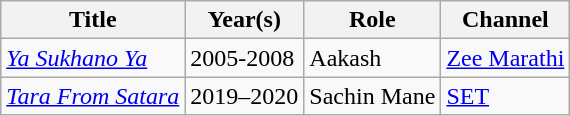<table class="wikitable sortable plainrowheaders">
<tr>
<th scope="col">Title</th>
<th scope="col">Year(s)</th>
<th scope="col">Role</th>
<th scope="col">Channel</th>
</tr>
<tr>
<td><em><a href='#'>Ya Sukhano Ya</a></em></td>
<td>2005-2008</td>
<td>Aakash</td>
<td><a href='#'>Zee Marathi</a></td>
</tr>
<tr>
<td><em><a href='#'>Tara From Satara</a></em></td>
<td>2019–2020</td>
<td>Sachin Mane</td>
<td><a href='#'>SET</a></td>
</tr>
</table>
